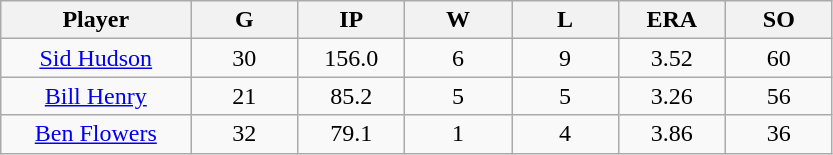<table class="wikitable sortable">
<tr>
<th bgcolor="#DDDDFF" width="16%">Player</th>
<th bgcolor="#DDDDFF" width="9%">G</th>
<th bgcolor="#DDDDFF" width="9%">IP</th>
<th bgcolor="#DDDDFF" width="9%">W</th>
<th bgcolor="#DDDDFF" width="9%">L</th>
<th bgcolor="#DDDDFF" width="9%">ERA</th>
<th bgcolor="#DDDDFF" width="9%">SO</th>
</tr>
<tr align="center">
<td><a href='#'>Sid Hudson</a></td>
<td>30</td>
<td>156.0</td>
<td>6</td>
<td>9</td>
<td>3.52</td>
<td>60</td>
</tr>
<tr align="center">
<td><a href='#'>Bill Henry</a></td>
<td>21</td>
<td>85.2</td>
<td>5</td>
<td>5</td>
<td>3.26</td>
<td>56</td>
</tr>
<tr align="center">
<td><a href='#'>Ben Flowers</a></td>
<td>32</td>
<td>79.1</td>
<td>1</td>
<td>4</td>
<td>3.86</td>
<td>36</td>
</tr>
</table>
